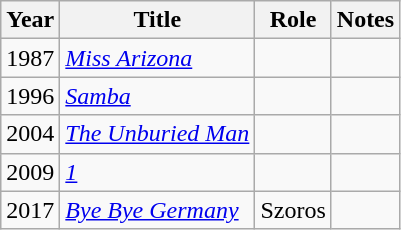<table class="wikitable sortable">
<tr>
<th>Year</th>
<th>Title</th>
<th>Role</th>
<th class="unsortable">Notes</th>
</tr>
<tr>
<td>1987</td>
<td><em><a href='#'>Miss Arizona</a></em></td>
<td></td>
<td></td>
</tr>
<tr>
<td>1996</td>
<td><em><a href='#'>Samba</a></em></td>
<td></td>
<td></td>
</tr>
<tr>
<td>2004</td>
<td><em><a href='#'>The Unburied Man</a></em></td>
<td></td>
<td></td>
</tr>
<tr>
<td>2009</td>
<td><em><a href='#'>1</a></em></td>
<td></td>
<td></td>
</tr>
<tr>
<td>2017</td>
<td><em><a href='#'>Bye Bye Germany</a></em></td>
<td>Szoros</td>
<td></td>
</tr>
</table>
